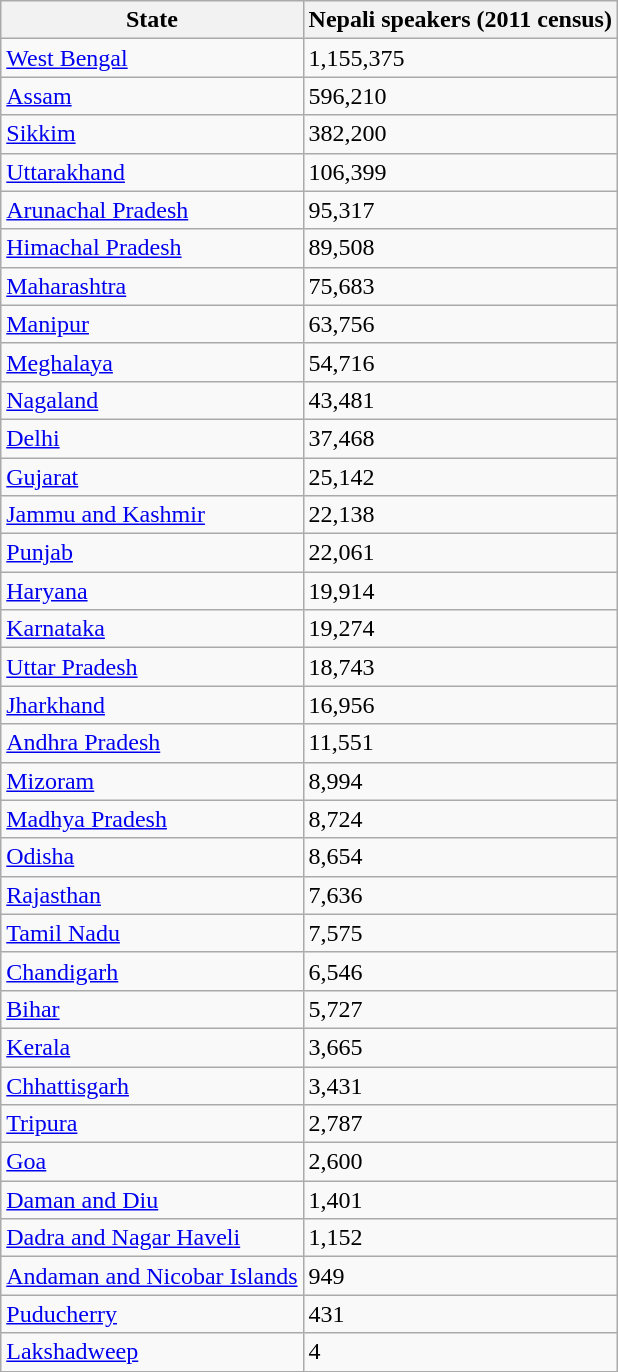<table class="wikitable sortable">
<tr>
<th>State</th>
<th>Nepali speakers (2011 census)</th>
</tr>
<tr>
<td><a href='#'>West Bengal</a></td>
<td>1,155,375</td>
</tr>
<tr>
<td><a href='#'>Assam</a></td>
<td>596,210</td>
</tr>
<tr>
<td><a href='#'>Sikkim</a></td>
<td>382,200</td>
</tr>
<tr>
<td><a href='#'>Uttarakhand</a></td>
<td>106,399</td>
</tr>
<tr>
<td><a href='#'>Arunachal Pradesh</a></td>
<td>95,317</td>
</tr>
<tr>
<td><a href='#'>Himachal Pradesh</a></td>
<td>89,508</td>
</tr>
<tr>
<td><a href='#'>Maharashtra</a></td>
<td>75,683</td>
</tr>
<tr>
<td><a href='#'>Manipur</a></td>
<td>63,756</td>
</tr>
<tr>
<td><a href='#'>Meghalaya</a></td>
<td>54,716</td>
</tr>
<tr>
<td><a href='#'>Nagaland</a></td>
<td>43,481</td>
</tr>
<tr>
<td><a href='#'>Delhi</a></td>
<td>37,468</td>
</tr>
<tr>
<td><a href='#'>Gujarat</a></td>
<td>25,142</td>
</tr>
<tr>
<td><a href='#'>Jammu and Kashmir</a></td>
<td>22,138</td>
</tr>
<tr>
<td><a href='#'>Punjab</a></td>
<td>22,061</td>
</tr>
<tr>
<td><a href='#'>Haryana</a></td>
<td>19,914</td>
</tr>
<tr>
<td><a href='#'>Karnataka</a></td>
<td>19,274</td>
</tr>
<tr>
<td><a href='#'>Uttar Pradesh</a></td>
<td>18,743</td>
</tr>
<tr>
<td><a href='#'>Jharkhand</a></td>
<td>16,956</td>
</tr>
<tr>
<td><a href='#'>Andhra Pradesh</a></td>
<td>11,551</td>
</tr>
<tr>
<td><a href='#'>Mizoram</a></td>
<td>8,994</td>
</tr>
<tr>
<td><a href='#'>Madhya Pradesh</a></td>
<td>8,724</td>
</tr>
<tr>
<td><a href='#'>Odisha</a></td>
<td>8,654</td>
</tr>
<tr>
<td><a href='#'>Rajasthan</a></td>
<td>7,636</td>
</tr>
<tr>
<td><a href='#'>Tamil Nadu</a></td>
<td>7,575</td>
</tr>
<tr>
<td><a href='#'>Chandigarh</a></td>
<td>6,546</td>
</tr>
<tr>
<td><a href='#'>Bihar</a></td>
<td>5,727</td>
</tr>
<tr>
<td><a href='#'>Kerala</a></td>
<td>3,665</td>
</tr>
<tr>
<td><a href='#'>Chhattisgarh</a></td>
<td>3,431</td>
</tr>
<tr>
<td><a href='#'>Tripura</a></td>
<td>2,787</td>
</tr>
<tr>
<td><a href='#'>Goa</a></td>
<td>2,600</td>
</tr>
<tr>
<td><a href='#'>Daman and Diu</a></td>
<td>1,401</td>
</tr>
<tr>
<td><a href='#'>Dadra and Nagar Haveli</a></td>
<td>1,152</td>
</tr>
<tr>
<td><a href='#'>Andaman and Nicobar Islands</a></td>
<td>949</td>
</tr>
<tr>
<td><a href='#'>Puducherry</a></td>
<td>431</td>
</tr>
<tr>
<td><a href='#'>Lakshadweep</a></td>
<td>4</td>
</tr>
</table>
